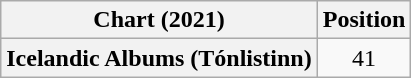<table class="wikitable plainrowheaders" style="text-align:center;">
<tr>
<th>Chart (2021)</th>
<th>Position</th>
</tr>
<tr>
<th scope="row">Icelandic Albums (Tónlistinn)</th>
<td>41</td>
</tr>
</table>
